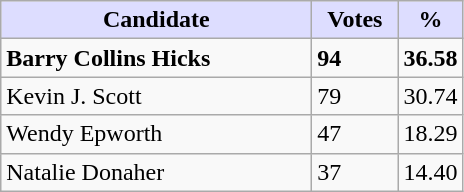<table class="wikitable">
<tr>
<th style="background:#ddf; width:200px;">Candidate</th>
<th style="background:#ddf; width:50px;">Votes</th>
<th style="background:#ddf; width:30px;">%</th>
</tr>
<tr>
<td><strong>Barry Collins Hicks</strong></td>
<td><strong>94</strong></td>
<td><strong>36.58</strong></td>
</tr>
<tr>
<td>Kevin J. Scott</td>
<td>79</td>
<td>30.74</td>
</tr>
<tr>
<td>Wendy Epworth</td>
<td>47</td>
<td>18.29</td>
</tr>
<tr>
<td>Natalie Donaher</td>
<td>37</td>
<td>14.40</td>
</tr>
</table>
